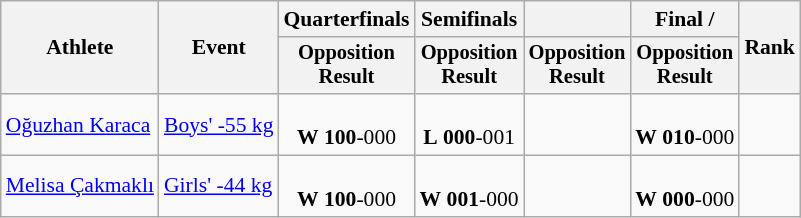<table class="wikitable" style="font-size:90%">
<tr>
<th rowspan="2">Athlete</th>
<th rowspan="2">Event</th>
<th>Quarterfinals</th>
<th>Semifinals</th>
<th></th>
<th>Final / </th>
<th rowspan=2>Rank</th>
</tr>
<tr style="font-size:95%">
<th>Opposition<br>Result</th>
<th>Opposition<br>Result</th>
<th>Opposition<br>Result</th>
<th>Opposition<br>Result</th>
</tr>
<tr align=center>
<td align=left><a href='#'>Oğuzhan Karaca</a></td>
<td align=left><a href='#'>Boys' -55 kg</a></td>
<td><br><strong>W</strong> <strong>100</strong>-000</td>
<td><br><strong>L</strong> <strong>000</strong>-001</td>
<td></td>
<td><br><strong>W</strong> <strong>010</strong>-000</td>
<td></td>
</tr>
<tr align=center>
<td align=left><a href='#'>Melisa Çakmaklı</a></td>
<td align=left><a href='#'>Girls' -44 kg</a></td>
<td><br><strong>W</strong> <strong>100</strong>-000</td>
<td><br><strong>W</strong> <strong>001</strong>-000</td>
<td></td>
<td><br><strong>W</strong> <strong>000</strong>-000</td>
<td></td>
</tr>
</table>
